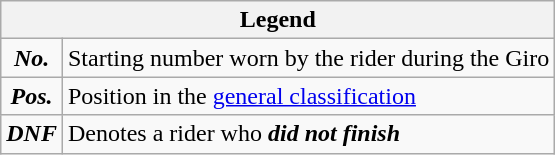<table class="wikitable">
<tr>
<th colspan=2>Legend</th>
</tr>
<tr>
<td align=center><strong><em>No.</em></strong></td>
<td>Starting number worn by the rider during the Giro</td>
</tr>
<tr>
<td align=center><strong><em>Pos.</em></strong></td>
<td>Position in the <a href='#'>general classification</a></td>
</tr>
<tr>
<td align=center><strong><em>DNF</em></strong></td>
<td>Denotes a rider who <strong><em>did not finish</em></strong></td>
</tr>
</table>
